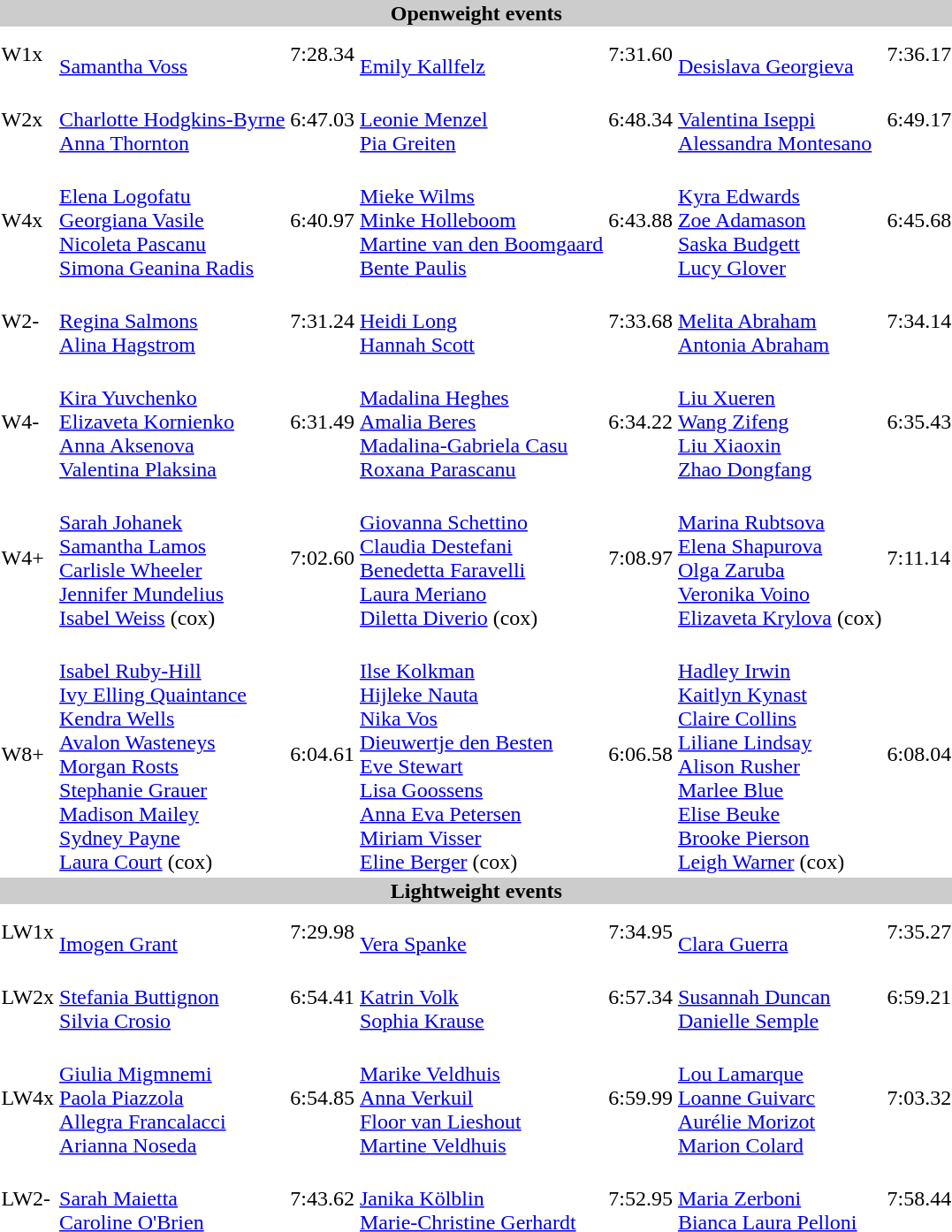<table>
<tr>
<th colspan="7" style="background-color:#CCC;">Openweight events</th>
</tr>
<tr>
<td>W1x</td>
<td><br><a href='#'>Samantha Voss</a></td>
<td>7:28.34</td>
<td><br><a href='#'>Emily Kallfelz</a></td>
<td>7:31.60</td>
<td><br><a href='#'>Desislava Georgieva</a></td>
<td>7:36.17</td>
</tr>
<tr>
<td>W2x</td>
<td><br><a href='#'>Charlotte Hodgkins-Byrne</a><br><a href='#'>Anna Thornton</a></td>
<td>6:47.03</td>
<td><br><a href='#'>Leonie Menzel</a><br><a href='#'>Pia Greiten</a></td>
<td>6:48.34</td>
<td><br><a href='#'>Valentina Iseppi</a><br><a href='#'>Alessandra Montesano</a></td>
<td>6:49.17</td>
</tr>
<tr>
<td>W4x</td>
<td><br><a href='#'>Elena Logofatu</a><br><a href='#'>Georgiana Vasile</a><br><a href='#'>Nicoleta Pascanu</a><br><a href='#'>Simona Geanina Radis</a></td>
<td>6:40.97</td>
<td><br><a href='#'>Mieke Wilms</a><br><a href='#'>Minke Holleboom</a><br><a href='#'>Martine van den Boomgaard</a><br><a href='#'>Bente Paulis</a></td>
<td>6:43.88</td>
<td><br><a href='#'>Kyra Edwards</a><br><a href='#'>Zoe Adamason</a><br><a href='#'>Saska Budgett</a><br><a href='#'>Lucy Glover</a></td>
<td>6:45.68</td>
</tr>
<tr>
<td>W2-</td>
<td><br><a href='#'>Regina Salmons</a><br><a href='#'>Alina Hagstrom</a></td>
<td>7:31.24</td>
<td><br><a href='#'>Heidi Long</a><br><a href='#'>Hannah Scott</a></td>
<td>7:33.68</td>
<td><br><a href='#'>Melita Abraham</a><br><a href='#'>Antonia Abraham</a></td>
<td>7:34.14</td>
</tr>
<tr>
<td>W4-</td>
<td><br><a href='#'>Kira Yuvchenko</a><br><a href='#'>Elizaveta Kornienko</a><br><a href='#'>Anna Aksenova</a><br><a href='#'>Valentina Plaksina</a></td>
<td>6:31.49</td>
<td><br><a href='#'>Madalina Heghes</a><br><a href='#'>Amalia Beres</a><br><a href='#'>Madalina-Gabriela Casu</a><br><a href='#'>Roxana Parascanu</a></td>
<td>6:34.22</td>
<td><br><a href='#'>Liu Xueren</a><br><a href='#'>Wang Zifeng</a><br><a href='#'>Liu Xiaoxin</a><br><a href='#'>Zhao Dongfang</a></td>
<td>6:35.43</td>
</tr>
<tr>
<td>W4+</td>
<td><br><a href='#'>Sarah Johanek</a><br><a href='#'>Samantha Lamos</a><br><a href='#'>Carlisle Wheeler</a><br><a href='#'>Jennifer Mundelius</a><br><a href='#'>Isabel Weiss</a> (cox)</td>
<td>7:02.60</td>
<td><br><a href='#'>Giovanna Schettino</a><br><a href='#'>Claudia Destefani</a><br><a href='#'>Benedetta Faravelli</a><br><a href='#'>Laura Meriano</a><br><a href='#'>Diletta Diverio</a> (cox)</td>
<td>7:08.97</td>
<td><br><a href='#'>Marina Rubtsova</a><br><a href='#'>Elena Shapurova</a><br><a href='#'>Olga Zaruba</a><br><a href='#'>Veronika Voino</a><br><a href='#'>Elizaveta Krylova</a> (cox)</td>
<td>7:11.14</td>
</tr>
<tr>
<td>W8+</td>
<td><br><a href='#'>Isabel Ruby-Hill</a><br><a href='#'>Ivy Elling Quaintance</a><br><a href='#'>Kendra Wells</a><br><a href='#'>Avalon Wasteneys</a><br><a href='#'>Morgan Rosts</a><br><a href='#'>Stephanie Grauer</a><br><a href='#'>Madison Mailey</a><br><a href='#'>Sydney Payne</a><br><a href='#'>Laura Court</a> (cox)</td>
<td>6:04.61</td>
<td><br><a href='#'>Ilse Kolkman</a><br><a href='#'>Hijleke Nauta</a><br><a href='#'>Nika Vos</a><br><a href='#'>Dieuwertje den Besten</a><br><a href='#'>Eve Stewart</a><br><a href='#'>Lisa Goossens</a><br><a href='#'>Anna Eva Petersen</a><br><a href='#'>Miriam Visser</a><br><a href='#'>Eline Berger</a> (cox)</td>
<td>6:06.58</td>
<td><br><a href='#'>Hadley Irwin</a><br><a href='#'>Kaitlyn Kynast</a><br><a href='#'>Claire Collins</a><br><a href='#'>Liliane Lindsay</a><br><a href='#'>Alison Rusher</a><br><a href='#'>Marlee Blue</a><br><a href='#'>Elise Beuke</a><br><a href='#'>Brooke Pierson</a><br><a href='#'>Leigh Warner</a> (cox)</td>
<td>6:08.04</td>
</tr>
<tr>
<th colspan="7" style="background-color:#CCC;">Lightweight events</th>
</tr>
<tr>
<td>LW1x</td>
<td><br><a href='#'>Imogen Grant</a></td>
<td>7:29.98</td>
<td><br><a href='#'>Vera Spanke</a></td>
<td>7:34.95</td>
<td><br><a href='#'>Clara Guerra</a></td>
<td>7:35.27</td>
</tr>
<tr>
<td>LW2x</td>
<td><br><a href='#'>Stefania Buttignon</a><br><a href='#'>Silvia Crosio</a></td>
<td>6:54.41</td>
<td><br><a href='#'>Katrin Volk</a><br><a href='#'>Sophia Krause</a></td>
<td>6:57.34</td>
<td><br><a href='#'>Susannah Duncan</a><br><a href='#'>Danielle Semple</a></td>
<td>6:59.21</td>
</tr>
<tr>
<td>LW4x</td>
<td><br><a href='#'>Giulia Migmnemi</a><br><a href='#'>Paola Piazzola</a><br><a href='#'>Allegra Francalacci</a><br><a href='#'>Arianna Noseda</a></td>
<td>6:54.85</td>
<td><br><a href='#'>Marike Veldhuis</a><br><a href='#'>Anna Verkuil</a><br><a href='#'>Floor van Lieshout</a><br><a href='#'>Martine Veldhuis</a></td>
<td>6:59.99</td>
<td><br><a href='#'>Lou Lamarque</a><br><a href='#'>Loanne Guivarc</a><br><a href='#'>Aurélie Morizot</a><br><a href='#'>Marion Colard</a></td>
<td>7:03.32</td>
</tr>
<tr>
<td>LW2-</td>
<td><br><a href='#'>Sarah Maietta</a><br><a href='#'>Caroline O'Brien</a></td>
<td>7:43.62</td>
<td><br><a href='#'>Janika Kölblin</a><br><a href='#'>Marie-Christine Gerhardt</a></td>
<td>7:52.95</td>
<td><br><a href='#'>Maria Zerboni</a><br><a href='#'>Bianca Laura Pelloni</a></td>
<td>7:58.44</td>
</tr>
</table>
